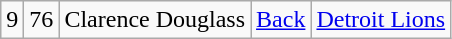<table class="wikitable" style="text-align:center">
<tr>
<td>9</td>
<td>76</td>
<td>Clarence Douglass</td>
<td><a href='#'>Back</a></td>
<td><a href='#'>Detroit Lions</a></td>
</tr>
</table>
